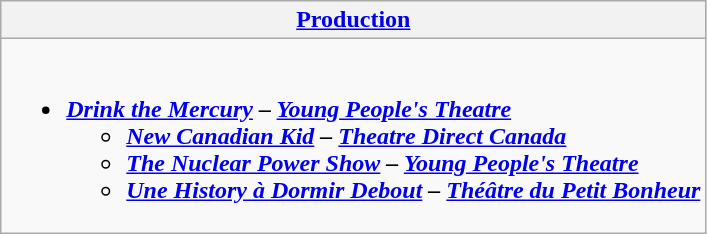<table class=wikitable style="width="100%">
<tr>
<th colspan=2><a href='#'>Production</a></th>
</tr>
<tr>
<td valign="top" colspan=2><br><ul><li><strong><em><a href='#'>Drink the Mercury</a><em> – <a href='#'>Young People's Theatre</a><strong><ul><li></em><a href='#'>New Canadian Kid</a><em> – <a href='#'>Theatre Direct Canada</a></li><li></em><a href='#'>The Nuclear Power Show</a><em> – <a href='#'>Young People's Theatre</a></li><li></em><a href='#'>Une History à Dormir Debout</a><em> – <a href='#'>Théâtre du Petit Bonheur</a></li></ul></li></ul></td>
</tr>
</table>
